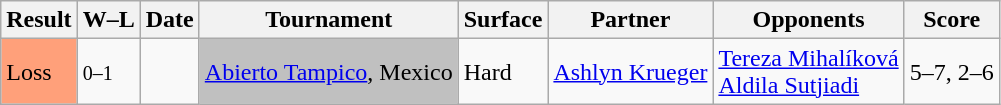<table class="sortable wikitable">
<tr>
<th>Result</th>
<th class="unsortable">W–L</th>
<th>Date</th>
<th>Tournament</th>
<th>Surface</th>
<th>Partner</th>
<th>Opponents</th>
<th class="unsortable">Score</th>
</tr>
<tr>
<td style="background:#ffa07a;">Loss</td>
<td><small>0–1</small></td>
<td><a href='#'></a></td>
<td bgcolor=silver><a href='#'>Abierto Tampico</a>, Mexico</td>
<td>Hard</td>
<td> <a href='#'>Ashlyn Krueger</a></td>
<td> <a href='#'>Tereza Mihalíková</a> <br>  <a href='#'>Aldila Sutjiadi</a></td>
<td>5–7, 2–6</td>
</tr>
</table>
